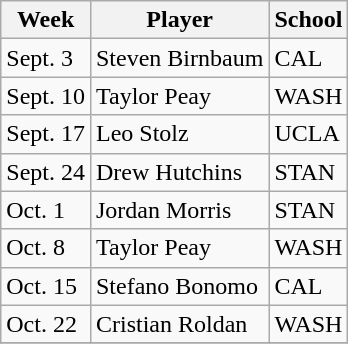<table class="wikitable">
<tr>
<th>Week</th>
<th>Player</th>
<th>School</th>
</tr>
<tr>
<td>Sept. 3</td>
<td>Steven Birnbaum</td>
<td>CAL</td>
</tr>
<tr>
<td>Sept. 10</td>
<td>Taylor Peay</td>
<td>WASH</td>
</tr>
<tr>
<td>Sept. 17</td>
<td>Leo Stolz</td>
<td>UCLA</td>
</tr>
<tr>
<td>Sept. 24</td>
<td>Drew Hutchins</td>
<td>STAN</td>
</tr>
<tr>
<td>Oct. 1</td>
<td>Jordan Morris</td>
<td>STAN</td>
</tr>
<tr>
<td>Oct. 8</td>
<td>Taylor Peay</td>
<td>WASH</td>
</tr>
<tr>
<td>Oct. 15</td>
<td>Stefano Bonomo</td>
<td>CAL</td>
</tr>
<tr>
<td>Oct. 22</td>
<td>Cristian Roldan</td>
<td>WASH</td>
</tr>
<tr>
</tr>
</table>
